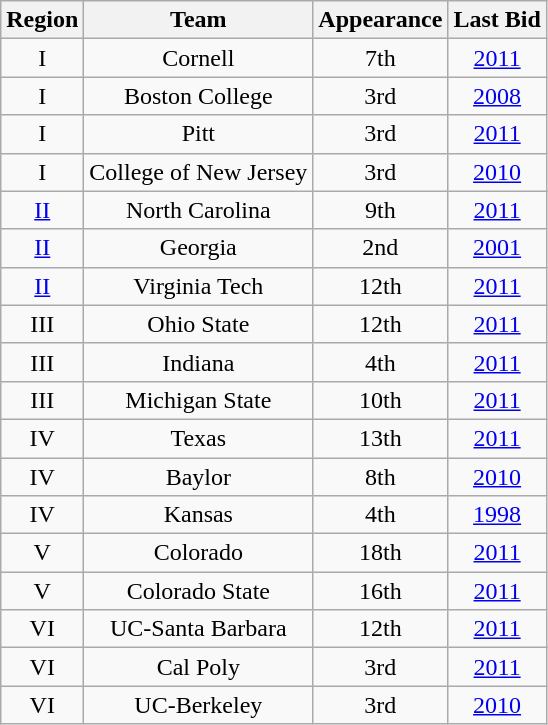<table class="wikitable sortable" style="text-align:center">
<tr>
<th>Region</th>
<th>Team</th>
<th>Appearance</th>
<th>Last Bid</th>
</tr>
<tr>
<td>I</td>
<td>Cornell</td>
<td>7th</td>
<td><a href='#'>2011</a></td>
</tr>
<tr>
<td>I</td>
<td>Boston College</td>
<td>3rd</td>
<td><a href='#'>2008</a></td>
</tr>
<tr>
<td>I</td>
<td>Pitt</td>
<td>3rd</td>
<td><a href='#'>2011</a></td>
</tr>
<tr>
<td>I</td>
<td>College of New Jersey</td>
<td>3rd</td>
<td><a href='#'>2010</a></td>
</tr>
<tr>
<td><a href='#'>II</a></td>
<td>North Carolina</td>
<td>9th</td>
<td><a href='#'>2011</a></td>
</tr>
<tr>
<td><a href='#'>II</a></td>
<td>Georgia</td>
<td>2nd</td>
<td><a href='#'>2001</a></td>
</tr>
<tr>
<td><a href='#'>II</a></td>
<td>Virginia Tech</td>
<td>12th</td>
<td><a href='#'>2011</a></td>
</tr>
<tr>
<td>III</td>
<td>Ohio State</td>
<td>12th</td>
<td><a href='#'>2011</a></td>
</tr>
<tr>
<td>III</td>
<td>Indiana</td>
<td>4th</td>
<td><a href='#'>2011</a></td>
</tr>
<tr>
<td>III</td>
<td>Michigan State</td>
<td>10th</td>
<td><a href='#'>2011</a></td>
</tr>
<tr>
<td>IV</td>
<td>Texas</td>
<td>13th</td>
<td><a href='#'>2011</a></td>
</tr>
<tr>
<td>IV</td>
<td>Baylor</td>
<td>8th</td>
<td><a href='#'>2010</a></td>
</tr>
<tr>
<td>IV</td>
<td>Kansas</td>
<td>4th</td>
<td><a href='#'>1998</a></td>
</tr>
<tr>
<td>V</td>
<td>Colorado</td>
<td>18th</td>
<td><a href='#'>2011</a></td>
</tr>
<tr>
<td>V</td>
<td>Colorado State</td>
<td>16th</td>
<td><a href='#'>2011</a></td>
</tr>
<tr>
<td>VI</td>
<td>UC-Santa Barbara</td>
<td>12th</td>
<td><a href='#'>2011</a></td>
</tr>
<tr>
<td>VI</td>
<td>Cal Poly</td>
<td>3rd</td>
<td><a href='#'>2011</a></td>
</tr>
<tr>
<td>VI</td>
<td>UC-Berkeley</td>
<td>3rd</td>
<td><a href='#'>2010</a></td>
</tr>
</table>
